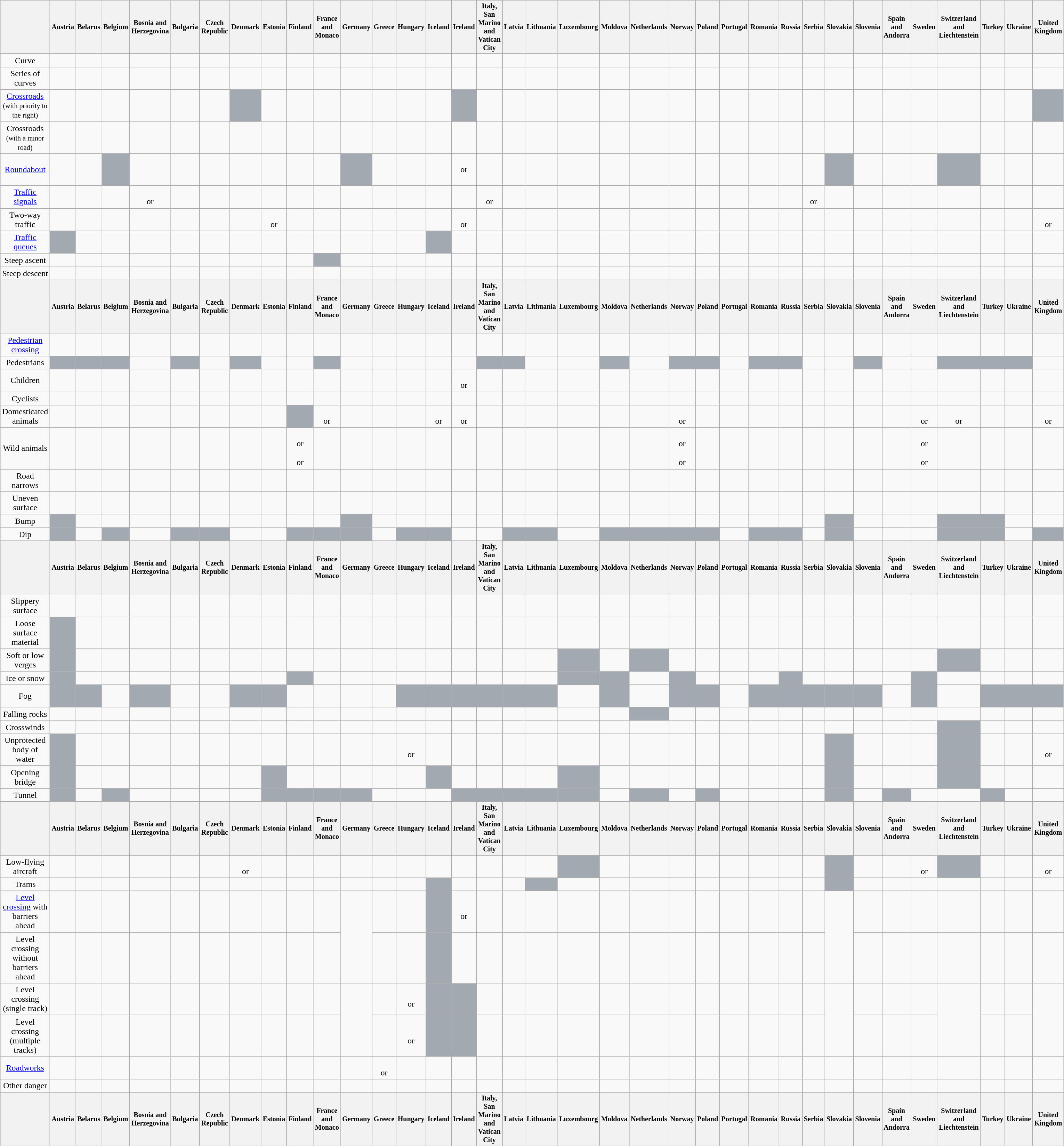<table class="wikitable" style="text-align:center;">
<tr style="font-size:smaller;">
<th width="100"></th>
<th>Austria</th>
<th>Belarus</th>
<th>Belgium</th>
<th>Bosnia and Herzegovina</th>
<th>Bulgaria</th>
<th>Czech Republic</th>
<th>Denmark</th>
<th>Estonia</th>
<th>Finland</th>
<th>France and Monaco</th>
<th>Germany</th>
<th>Greece</th>
<th>Hungary</th>
<th>Iceland</th>
<th>Ireland</th>
<th>Italy, San Marino and Vatican City</th>
<th>Latvia</th>
<th>Lithuania</th>
<th>Luxembourg</th>
<th>Moldova</th>
<th>Netherlands</th>
<th>Norway</th>
<th>Poland</th>
<th>Portugal</th>
<th>Romania</th>
<th>Russia</th>
<th>Serbia</th>
<th>Slovakia</th>
<th>Slovenia</th>
<th>Spain and Andorra</th>
<th>Sweden</th>
<th>Switzerland and Liechtenstein</th>
<th>Turkey</th>
<th>Ukraine</th>
<th>United Kingdom</th>
</tr>
<tr>
<td>Curve</td>
<td></td>
<td></td>
<td></td>
<td></td>
<td></td>
<td></td>
<td></td>
<td></td>
<td></td>
<td></td>
<td></td>
<td></td>
<td></td>
<td></td>
<td></td>
<td></td>
<td></td>
<td></td>
<td></td>
<td></td>
<td></td>
<td></td>
<td></td>
<td></td>
<td></td>
<td></td>
<td></td>
<td></td>
<td></td>
<td></td>
<td></td>
<td></td>
<td></td>
<td></td>
<td></td>
</tr>
<tr>
<td>Series of curves</td>
<td></td>
<td></td>
<td></td>
<td></td>
<td></td>
<td></td>
<td></td>
<td></td>
<td></td>
<td></td>
<td></td>
<td></td>
<td></td>
<td></td>
<td></td>
<td></td>
<td></td>
<td></td>
<td></td>
<td></td>
<td></td>
<td></td>
<td></td>
<td></td>
<td></td>
<td></td>
<td></td>
<td></td>
<td></td>
<td></td>
<td></td>
<td></td>
<td></td>
<td></td>
<td></td>
</tr>
<tr>
<td><a href='#'>Crossroads</a> <small>(with priority to the right)</small></td>
<td></td>
<td></td>
<td></td>
<td></td>
<td></td>
<td></td>
<td style="background: #a2a9b1;"></td>
<td></td>
<td></td>
<td></td>
<td></td>
<td></td>
<td></td>
<td></td>
<td style="background: #a2a9b1;"></td>
<td></td>
<td></td>
<td></td>
<td></td>
<td></td>
<td></td>
<td></td>
<td></td>
<td></td>
<td></td>
<td></td>
<td></td>
<td></td>
<td></td>
<td></td>
<td></td>
<td></td>
<td></td>
<td></td>
<td style="background: #a2a9b1;"></td>
</tr>
<tr>
<td>Crossroads <small>(with a minor road)</small></td>
<td></td>
<td></td>
<td></td>
<td></td>
<td></td>
<td></td>
<td></td>
<td></td>
<td></td>
<td></td>
<td></td>
<td></td>
<td></td>
<td></td>
<td></td>
<td></td>
<td></td>
<td></td>
<td></td>
<td></td>
<td></td>
<td></td>
<td></td>
<td></td>
<td></td>
<td></td>
<td></td>
<td></td>
<td></td>
<td></td>
<td></td>
<td></td>
<td></td>
<td></td>
<td></td>
</tr>
<tr>
<td><a href='#'>Roundabout</a></td>
<td></td>
<td></td>
<td style="background: #a2a9b1;"></td>
<td></td>
<td></td>
<td></td>
<td></td>
<td></td>
<td></td>
<td></td>
<td style="background: #a2a9b1;"></td>
<td></td>
<td></td>
<td></td>
<td><br>or<br><br></td>
<td></td>
<td></td>
<td></td>
<td></td>
<td></td>
<td></td>
<td></td>
<td></td>
<td></td>
<td></td>
<td></td>
<td></td>
<td style="background: #a2a9b1;"></td>
<td></td>
<td></td>
<td></td>
<td style="background: #a2a9b1;"></td>
<td></td>
<td></td>
<td></td>
</tr>
<tr>
<td><a href='#'>Traffic signals</a></td>
<td></td>
<td></td>
<td></td>
<td><br>or<br></td>
<td></td>
<td></td>
<td></td>
<td></td>
<td></td>
<td></td>
<td></td>
<td></td>
<td></td>
<td></td>
<td></td>
<td><br>or<br></td>
<td></td>
<td></td>
<td></td>
<td></td>
<td></td>
<td></td>
<td></td>
<td></td>
<td></td>
<td></td>
<td><br>or<br></td>
<td></td>
<td></td>
<td></td>
<td></td>
<td></td>
<td></td>
<td></td>
<td></td>
</tr>
<tr>
<td>Two-way traffic</td>
<td></td>
<td></td>
<td></td>
<td></td>
<td></td>
<td></td>
<td></td>
<td><br>or<br></td>
<td></td>
<td></td>
<td></td>
<td></td>
<td></td>
<td></td>
<td><br>or<br></td>
<td></td>
<td></td>
<td></td>
<td></td>
<td></td>
<td></td>
<td></td>
<td></td>
<td></td>
<td></td>
<td></td>
<td></td>
<td></td>
<td></td>
<td></td>
<td></td>
<td></td>
<td></td>
<td></td>
<td><br>or<br></td>
</tr>
<tr>
<td><a href='#'>Traffic queues</a></td>
<td style="background: #a2a9b1;"></td>
<td></td>
<td></td>
<td></td>
<td></td>
<td></td>
<td></td>
<td></td>
<td></td>
<td></td>
<td></td>
<td></td>
<td></td>
<td style="background: #a2a9b1;"></td>
<td></td>
<td></td>
<td></td>
<td></td>
<td></td>
<td></td>
<td></td>
<td></td>
<td></td>
<td></td>
<td></td>
<td></td>
<td></td>
<td></td>
<td></td>
<td></td>
<td></td>
<td></td>
<td></td>
<td></td>
<td><br></td>
</tr>
<tr>
<td>Steep ascent</td>
<td></td>
<td></td>
<td></td>
<td></td>
<td></td>
<td></td>
<td></td>
<td></td>
<td></td>
<td style="background: #a2a9b1;"></td>
<td></td>
<td></td>
<td></td>
<td></td>
<td></td>
<td></td>
<td></td>
<td></td>
<td></td>
<td></td>
<td></td>
<td><br></td>
<td><br></td>
<td></td>
<td></td>
<td></td>
<td></td>
<td></td>
<td></td>
<td></td>
<td></td>
<td></td>
<td></td>
<td></td>
<td></td>
</tr>
<tr>
<td>Steep descent</td>
<td></td>
<td></td>
<td></td>
<td></td>
<td></td>
<td></td>
<td></td>
<td></td>
<td></td>
<td></td>
<td></td>
<td></td>
<td></td>
<td></td>
<td></td>
<td></td>
<td></td>
<td></td>
<td></td>
<td></td>
<td></td>
<td><br></td>
<td><br></td>
<td></td>
<td></td>
<td></td>
<td></td>
<td></td>
<td></td>
<td></td>
<td></td>
<td></td>
<td></td>
<td></td>
<td></td>
</tr>
<tr style="font-size:smaller;">
<th width="100"></th>
<th>Austria</th>
<th>Belarus</th>
<th>Belgium</th>
<th>Bosnia and Herzegovina</th>
<th>Bulgaria</th>
<th>Czech Republic</th>
<th>Denmark</th>
<th>Estonia</th>
<th>Finland</th>
<th>France and Monaco</th>
<th>Germany</th>
<th>Greece</th>
<th>Hungary</th>
<th>Iceland</th>
<th>Ireland</th>
<th>Italy, San Marino and Vatican City</th>
<th>Latvia</th>
<th>Lithuania</th>
<th>Luxembourg</th>
<th>Moldova</th>
<th>Netherlands</th>
<th>Norway</th>
<th>Poland</th>
<th>Portugal</th>
<th>Romania</th>
<th>Russia</th>
<th>Serbia</th>
<th>Slovakia</th>
<th>Slovenia</th>
<th>Spain and Andorra</th>
<th>Sweden</th>
<th>Switzerland and Liechtenstein</th>
<th>Turkey</th>
<th>Ukraine</th>
<th>United Kingdom</th>
</tr>
<tr>
<td><a href='#'>Pedestrian crossing</a></td>
<td></td>
<td></td>
<td></td>
<td></td>
<td></td>
<td></td>
<td></td>
<td></td>
<td></td>
<td></td>
<td></td>
<td></td>
<td></td>
<td></td>
<td></td>
<td></td>
<td></td>
<td></td>
<td></td>
<td></td>
<td></td>
<td></td>
<td></td>
<td></td>
<td></td>
<td></td>
<td></td>
<td></td>
<td></td>
<td></td>
<td></td>
<td></td>
<td></td>
<td></td>
<td></td>
</tr>
<tr>
<td>Pedestrians</td>
<td style="background: #a2a9b1;"></td>
<td style="background: #a2a9b1;"></td>
<td style="background: #a2a9b1;"></td>
<td></td>
<td style="background: #a2a9b1;"></td>
<td></td>
<td style="background: #a2a9b1;"></td>
<td></td>
<td></td>
<td style="background: #a2a9b1;"></td>
<td></td>
<td></td>
<td></td>
<td></td>
<td></td>
<td style="background: #a2a9b1;"></td>
<td style="background: #a2a9b1;"></td>
<td></td>
<td></td>
<td style="background: #a2a9b1;"></td>
<td></td>
<td style="background: #a2a9b1;"></td>
<td style="background: #a2a9b1;"></td>
<td></td>
<td style="background: #a2a9b1;"></td>
<td style="background: #a2a9b1;"></td>
<td></td>
<td></td>
<td style="background: #a2a9b1;"></td>
<td></td>
<td></td>
<td style="background: #a2a9b1;"></td>
<td style="background: #a2a9b1;"></td>
<td style="background: #a2a9b1;"></td>
<td></td>
</tr>
<tr>
<td>Children</td>
<td></td>
<td></td>
<td></td>
<td></td>
<td></td>
<td></td>
<td></td>
<td></td>
<td></td>
<td></td>
<td></td>
<td></td>
<td></td>
<td></td>
<td><br>or<br></td>
<td></td>
<td></td>
<td></td>
<td></td>
<td></td>
<td></td>
<td></td>
<td></td>
<td></td>
<td></td>
<td></td>
<td></td>
<td></td>
<td></td>
<td></td>
<td></td>
<td></td>
<td></td>
<td></td>
<td></td>
</tr>
<tr>
<td>Cyclists</td>
<td></td>
<td></td>
<td></td>
<td></td>
<td></td>
<td></td>
<td></td>
<td></td>
<td></td>
<td></td>
<td></td>
<td></td>
<td></td>
<td></td>
<td></td>
<td></td>
<td></td>
<td></td>
<td></td>
<td></td>
<td></td>
<td></td>
<td></td>
<td></td>
<td></td>
<td></td>
<td></td>
<td></td>
<td></td>
<td></td>
<td></td>
<td></td>
<td></td>
<td></td>
<td></td>
</tr>
<tr>
<td>Domesticated animals</td>
<td></td>
<td></td>
<td></td>
<td></td>
<td></td>
<td></td>
<td></td>
<td></td>
<td style="background: #a2a9b1;"></td>
<td><br>or<br></td>
<td></td>
<td></td>
<td></td>
<td><br>or<br></td>
<td><br>or<br></td>
<td></td>
<td></td>
<td></td>
<td></td>
<td></td>
<td></td>
<td><br>or<br></td>
<td></td>
<td></td>
<td></td>
<td></td>
<td></td>
<td></td>
<td></td>
<td></td>
<td><br>or<br></td>
<td><br>or<br></td>
<td></td>
<td></td>
<td><br>or<br></td>
</tr>
<tr>
<td>Wild animals</td>
<td></td>
<td></td>
<td></td>
<td></td>
<td></td>
<td></td>
<td></td>
<td></td>
<td><br>or<br><br>or<br></td>
<td></td>
<td></td>
<td></td>
<td></td>
<td></td>
<td></td>
<td></td>
<td></td>
<td></td>
<td></td>
<td></td>
<td></td>
<td><br>or<br><br>or<br></td>
<td></td>
<td></td>
<td></td>
<td></td>
<td></td>
<td></td>
<td></td>
<td></td>
<td><br>or<br><br>or<br></td>
<td></td>
<td></td>
<td></td>
<td></td>
</tr>
<tr>
<td>Road narrows</td>
<td></td>
<td></td>
<td></td>
<td></td>
<td></td>
<td></td>
<td></td>
<td></td>
<td></td>
<td></td>
<td></td>
<td></td>
<td></td>
<td></td>
<td></td>
<td></td>
<td></td>
<td></td>
<td></td>
<td></td>
<td></td>
<td></td>
<td></td>
<td></td>
<td></td>
<td></td>
<td></td>
<td></td>
<td></td>
<td></td>
<td></td>
<td></td>
<td></td>
<td></td>
<td></td>
</tr>
<tr>
<td>Uneven surface</td>
<td></td>
<td></td>
<td></td>
<td></td>
<td></td>
<td></td>
<td></td>
<td></td>
<td></td>
<td></td>
<td></td>
<td></td>
<td></td>
<td></td>
<td></td>
<td></td>
<td></td>
<td></td>
<td></td>
<td></td>
<td></td>
<td></td>
<td></td>
<td></td>
<td></td>
<td></td>
<td></td>
<td></td>
<td></td>
<td></td>
<td></td>
<td></td>
<td></td>
<td></td>
<td></td>
</tr>
<tr>
<td>Bump</td>
<td style="background: #a2a9b1;"></td>
<td></td>
<td></td>
<td></td>
<td></td>
<td></td>
<td></td>
<td></td>
<td></td>
<td></td>
<td style="background: #a2a9b1;"></td>
<td></td>
<td></td>
<td></td>
<td></td>
<td></td>
<td></td>
<td></td>
<td></td>
<td></td>
<td></td>
<td></td>
<td></td>
<td></td>
<td></td>
<td></td>
<td></td>
<td style="background: #a2a9b1;"></td>
<td></td>
<td></td>
<td></td>
<td style="background: #a2a9b1;"></td>
<td style="background: #a2a9b1;"></td>
<td></td>
<td></td>
</tr>
<tr>
<td>Dip</td>
<td style="background: #a2a9b1;"></td>
<td></td>
<td style="background: #a2a9b1;"></td>
<td></td>
<td style="background: #a2a9b1;"></td>
<td style="background: #a2a9b1;"></td>
<td></td>
<td></td>
<td style="background: #a2a9b1;"></td>
<td style="background: #a2a9b1;"></td>
<td style="background: #a2a9b1;"></td>
<td></td>
<td style="background: #a2a9b1;"></td>
<td style="background: #a2a9b1;"></td>
<td></td>
<td></td>
<td style="background: #a2a9b1;"></td>
<td style="background: #a2a9b1;"></td>
<td></td>
<td style="background: #a2a9b1;"></td>
<td style="background: #a2a9b1;"></td>
<td style="background: #a2a9b1;"></td>
<td style="background: #a2a9b1;"></td>
<td></td>
<td style="background: #a2a9b1;"></td>
<td style="background: #a2a9b1;"></td>
<td></td>
<td style="background: #a2a9b1;"></td>
<td></td>
<td></td>
<td></td>
<td style="background: #a2a9b1;"></td>
<td style="background: #a2a9b1;"></td>
<td></td>
<td style="background: #a2a9b1;"></td>
</tr>
<tr style="font-size:smaller;">
<th width="100"></th>
<th>Austria</th>
<th>Belarus</th>
<th>Belgium</th>
<th>Bosnia and Herzegovina</th>
<th>Bulgaria</th>
<th>Czech Republic</th>
<th>Denmark</th>
<th>Estonia</th>
<th>Finland</th>
<th>France and Monaco</th>
<th>Germany</th>
<th>Greece</th>
<th>Hungary</th>
<th>Iceland</th>
<th>Ireland</th>
<th>Italy, San Marino and Vatican City</th>
<th>Latvia</th>
<th>Lithuania</th>
<th>Luxembourg</th>
<th>Moldova</th>
<th>Netherlands</th>
<th>Norway</th>
<th>Poland</th>
<th>Portugal</th>
<th>Romania</th>
<th>Russia</th>
<th>Serbia</th>
<th>Slovakia</th>
<th>Slovenia</th>
<th>Spain and Andorra</th>
<th>Sweden</th>
<th>Switzerland and Liechtenstein</th>
<th>Turkey</th>
<th>Ukraine</th>
<th>United Kingdom</th>
</tr>
<tr>
<td>Slippery surface</td>
<td></td>
<td></td>
<td></td>
<td></td>
<td></td>
<td></td>
<td></td>
<td></td>
<td></td>
<td></td>
<td></td>
<td></td>
<td></td>
<td></td>
<td></td>
<td></td>
<td></td>
<td></td>
<td></td>
<td></td>
<td></td>
<td></td>
<td></td>
<td></td>
<td></td>
<td></td>
<td></td>
<td></td>
<td></td>
<td></td>
<td></td>
<td></td>
<td></td>
<td></td>
<td></td>
</tr>
<tr>
<td>Loose surface material</td>
<td style="background: #a2a9b1;"></td>
<td></td>
<td></td>
<td></td>
<td></td>
<td></td>
<td></td>
<td></td>
<td></td>
<td></td>
<td></td>
<td></td>
<td></td>
<td></td>
<td></td>
<td></td>
<td></td>
<td></td>
<td></td>
<td></td>
<td></td>
<td></td>
<td></td>
<td></td>
<td></td>
<td></td>
<td></td>
<td></td>
<td></td>
<td></td>
<td></td>
<td></td>
<td></td>
<td></td>
<td></td>
</tr>
<tr>
<td>Soft or low verges</td>
<td style="background: #a2a9b1;"></td>
<td></td>
<td></td>
<td></td>
<td></td>
<td></td>
<td></td>
<td></td>
<td></td>
<td><br></td>
<td><br></td>
<td></td>
<td><br></td>
<td></td>
<td></td>
<td></td>
<td></td>
<td></td>
<td style="background: #a2a9b1;"></td>
<td></td>
<td style="background: #a2a9b1;"></td>
<td></td>
<td></td>
<td></td>
<td></td>
<td></td>
<td></td>
<td></td>
<td></td>
<td></td>
<td></td>
<td style="background: #a2a9b1;"></td>
<td></td>
<td></td>
<td></td>
</tr>
<tr>
<td>Ice or snow</td>
<td style="background: #a2a9b1;"></td>
<td></td>
<td><br></td>
<td></td>
<td><br></td>
<td></td>
<td></td>
<td></td>
<td style="background: #a2a9b1;"></td>
<td><br></td>
<td></td>
<td><br></td>
<td><br></td>
<td></td>
<td></td>
<td><br></td>
<td><br></td>
<td><br></td>
<td style="background: #a2a9b1;"></td>
<td style="background: #a2a9b1;"></td>
<td></td>
<td style="background: #a2a9b1;"></td>
<td></td>
<td></td>
<td><br></td>
<td style="background: #a2a9b1;"></td>
<td></td>
<td></td>
<td></td>
<td></td>
<td style="background: #a2a9b1;"></td>
<td><br></td>
<td></td>
<td><br></td>
<td></td>
</tr>
<tr>
<td>Fog</td>
<td style="background: #a2a9b1;"></td>
<td style="background: #a2a9b1;"></td>
<td></td>
<td style="background: #a2a9b1;"></td>
<td></td>
<td></td>
<td style="background: #a2a9b1;"></td>
<td style="background: #a2a9b1;"></td>
<td><br></td>
<td></td>
<td><br></td>
<td><br></td>
<td style="background: #a2a9b1;"></td>
<td style="background: #a2a9b1;"></td>
<td style="background: #a2a9b1;"></td>
<td style="background: #a2a9b1;"></td>
<td style="background: #a2a9b1;"></td>
<td style="background: #a2a9b1;"></td>
<td></td>
<td style="background: #a2a9b1;"></td>
<td></td>
<td style="background: #a2a9b1;"></td>
<td style="background: #a2a9b1;"></td>
<td></td>
<td style="background: #a2a9b1;"></td>
<td style="background: #a2a9b1;"></td>
<td style="background: #a2a9b1;"></td>
<td style="background: #a2a9b1;"></td>
<td style="background: #a2a9b1;"></td>
<td></td>
<td style="background: #a2a9b1;"></td>
<td><br><br></td>
<td style="background: #a2a9b1;"></td>
<td style="background: #a2a9b1;"></td>
<td style="background: #a2a9b1;"></td>
</tr>
<tr>
<td>Falling rocks</td>
<td></td>
<td></td>
<td></td>
<td></td>
<td></td>
<td></td>
<td></td>
<td></td>
<td></td>
<td></td>
<td></td>
<td></td>
<td></td>
<td></td>
<td></td>
<td></td>
<td></td>
<td></td>
<td></td>
<td></td>
<td style="background: #a2a9b1;"></td>
<td></td>
<td></td>
<td></td>
<td></td>
<td></td>
<td></td>
<td></td>
<td></td>
<td></td>
<td></td>
<td></td>
<td></td>
<td></td>
<td></td>
</tr>
<tr>
<td>Crosswinds</td>
<td></td>
<td></td>
<td></td>
<td></td>
<td></td>
<td></td>
<td></td>
<td></td>
<td></td>
<td></td>
<td></td>
<td></td>
<td></td>
<td></td>
<td></td>
<td></td>
<td></td>
<td></td>
<td></td>
<td></td>
<td></td>
<td></td>
<td></td>
<td></td>
<td></td>
<td></td>
<td></td>
<td></td>
<td></td>
<td></td>
<td></td>
<td style="background: #a2a9b1;"></td>
<td></td>
<td></td>
<td></td>
</tr>
<tr>
<td>Unprotected body of water</td>
<td style="background: #a2a9b1;"></td>
<td></td>
<td></td>
<td></td>
<td></td>
<td></td>
<td></td>
<td></td>
<td></td>
<td></td>
<td></td>
<td></td>
<td><br>or<br></td>
<td></td>
<td></td>
<td></td>
<td></td>
<td></td>
<td></td>
<td></td>
<td></td>
<td></td>
<td></td>
<td></td>
<td></td>
<td></td>
<td></td>
<td style="background: #a2a9b1;"></td>
<td></td>
<td></td>
<td></td>
<td style="background: #a2a9b1;"></td>
<td></td>
<td></td>
<td><br>or<br></td>
</tr>
<tr>
<td>Opening bridge</td>
<td style="background: #a2a9b1;"></td>
<td></td>
<td></td>
<td></td>
<td></td>
<td></td>
<td></td>
<td style="background: #a2a9b1;"></td>
<td></td>
<td></td>
<td></td>
<td></td>
<td></td>
<td style="background: #a2a9b1;"></td>
<td></td>
<td></td>
<td></td>
<td></td>
<td style="background: #a2a9b1;"></td>
<td></td>
<td></td>
<td></td>
<td></td>
<td></td>
<td></td>
<td></td>
<td></td>
<td style="background: #a2a9b1;"></td>
<td></td>
<td></td>
<td></td>
<td style="background: #a2a9b1;"></td>
<td></td>
<td></td>
<td></td>
</tr>
<tr>
<td>Tunnel</td>
<td style="background: #a2a9b1;"></td>
<td></td>
<td style="background: #a2a9b1;"></td>
<td></td>
<td></td>
<td></td>
<td></td>
<td style="background: #a2a9b1;"></td>
<td style="background: #a2a9b1;"></td>
<td style="background: #a2a9b1;"></td>
<td style="background: #a2a9b1;"></td>
<td></td>
<td></td>
<td></td>
<td style="background: #a2a9b1;"></td>
<td style="background: #a2a9b1;"></td>
<td style="background: #a2a9b1;"></td>
<td style="background: #a2a9b1;"></td>
<td style="background: #a2a9b1;"></td>
<td></td>
<td style="background: #a2a9b1;"></td>
<td></td>
<td style="background: #a2a9b1;"></td>
<td></td>
<td></td>
<td></td>
<td></td>
<td style="background: #a2a9b1;"></td>
<td></td>
<td style="background: #a2a9b1;"></td>
<td></td>
<td></td>
<td style="background: #a2a9b1;"></td>
<td></td>
<td></td>
</tr>
<tr style="font-size:smaller;">
<th width="100"></th>
<th>Austria</th>
<th>Belarus</th>
<th>Belgium</th>
<th>Bosnia and Herzegovina</th>
<th>Bulgaria</th>
<th>Czech Republic</th>
<th>Denmark</th>
<th>Estonia</th>
<th>Finland</th>
<th>France and Monaco</th>
<th>Germany</th>
<th>Greece</th>
<th>Hungary</th>
<th>Iceland</th>
<th>Ireland</th>
<th>Italy, San Marino and Vatican City</th>
<th>Latvia</th>
<th>Lithuania</th>
<th>Luxembourg</th>
<th>Moldova</th>
<th>Netherlands</th>
<th>Norway</th>
<th>Poland</th>
<th>Portugal</th>
<th>Romania</th>
<th>Russia</th>
<th>Serbia</th>
<th>Slovakia</th>
<th>Slovenia</th>
<th>Spain and Andorra</th>
<th>Sweden</th>
<th>Switzerland and Liechtenstein</th>
<th>Turkey</th>
<th>Ukraine</th>
<th>United Kingdom</th>
</tr>
<tr>
<td>Low-flying aircraft</td>
<td></td>
<td></td>
<td></td>
<td></td>
<td></td>
<td></td>
<td><br>or<br></td>
<td></td>
<td></td>
<td></td>
<td></td>
<td></td>
<td></td>
<td></td>
<td></td>
<td></td>
<td></td>
<td></td>
<td style="background: #a2a9b1;"></td>
<td></td>
<td></td>
<td></td>
<td></td>
<td></td>
<td></td>
<td></td>
<td></td>
<td style="background: #a2a9b1;"></td>
<td></td>
<td></td>
<td><br>or<br></td>
<td style="background: #a2a9b1;"></td>
<td></td>
<td></td>
<td><br>or<br></td>
</tr>
<tr>
<td>Trams</td>
<td><br></td>
<td></td>
<td></td>
<td></td>
<td></td>
<td></td>
<td></td>
<td></td>
<td></td>
<td></td>
<td><br></td>
<td></td>
<td></td>
<td style="background: #a2a9b1;"></td>
<td></td>
<td></td>
<td></td>
<td style="background: #a2a9b1;"></td>
<td></td>
<td></td>
<td></td>
<td></td>
<td></td>
<td></td>
<td></td>
<td></td>
<td></td>
<td style="background: #a2a9b1;"></td>
<td></td>
<td></td>
<td></td>
<td></td>
<td></td>
<td></td>
<td></td>
</tr>
<tr>
<td><a href='#'>Level crossing</a> with barriers ahead</td>
<td></td>
<td></td>
<td></td>
<td></td>
<td></td>
<td></td>
<td></td>
<td></td>
<td></td>
<td></td>
<td rowspan="2"></td>
<td></td>
<td></td>
<td style="background: #a2a9b1;"></td>
<td><br>or<br></td>
<td></td>
<td></td>
<td></td>
<td></td>
<td></td>
<td></td>
<td></td>
<td></td>
<td></td>
<td></td>
<td></td>
<td></td>
<td rowspan="2"></td>
<td></td>
<td></td>
<td></td>
<td></td>
<td></td>
<td></td>
<td></td>
</tr>
<tr>
<td>Level crossing without barriers ahead</td>
<td></td>
<td></td>
<td></td>
<td></td>
<td></td>
<td></td>
<td></td>
<td></td>
<td></td>
<td></td>
<td></td>
<td></td>
<td style="background: #a2a9b1;"></td>
<td></td>
<td></td>
<td></td>
<td></td>
<td></td>
<td></td>
<td></td>
<td></td>
<td></td>
<td></td>
<td></td>
<td></td>
<td></td>
<td></td>
<td></td>
<td></td>
<td></td>
<td></td>
<td></td>
<td></td>
</tr>
<tr>
<td>Level crossing (single track)</td>
<td></td>
<td></td>
<td></td>
<td></td>
<td></td>
<td></td>
<td></td>
<td></td>
<td></td>
<td></td>
<td rowspan="2"></td>
<td></td>
<td><br>or<br></td>
<td style="background: #a2a9b1;"></td>
<td style="background: #a2a9b1;"></td>
<td></td>
<td></td>
<td></td>
<td></td>
<td></td>
<td></td>
<td></td>
<td></td>
<td></td>
<td></td>
<td></td>
<td></td>
<td rowspan="2"></td>
<td></td>
<td></td>
<td></td>
<td rowspan="2"></td>
<td></td>
<td></td>
<td rowspan="2"></td>
</tr>
<tr>
<td>Level crossing (multiple tracks)</td>
<td></td>
<td></td>
<td></td>
<td></td>
<td></td>
<td></td>
<td></td>
<td></td>
<td></td>
<td></td>
<td></td>
<td><br>or<br></td>
<td style="background: #a2a9b1;"></td>
<td style="background: #a2a9b1;"></td>
<td></td>
<td></td>
<td></td>
<td></td>
<td></td>
<td></td>
<td></td>
<td></td>
<td></td>
<td></td>
<td></td>
<td></td>
<td></td>
<td></td>
<td></td>
<td></td>
<td></td>
</tr>
<tr>
<td><a href='#'>Roadworks</a></td>
<td></td>
<td></td>
<td></td>
<td></td>
<td></td>
<td></td>
<td></td>
<td></td>
<td></td>
<td></td>
<td></td>
<td><br>or<br></td>
<td></td>
<td></td>
<td></td>
<td></td>
<td></td>
<td></td>
<td></td>
<td></td>
<td></td>
<td></td>
<td></td>
<td></td>
<td></td>
<td></td>
<td></td>
<td></td>
<td></td>
<td></td>
<td></td>
<td></td>
<td></td>
<td></td>
<td></td>
</tr>
<tr>
<td>Other danger</td>
<td></td>
<td></td>
<td></td>
<td></td>
<td></td>
<td></td>
<td></td>
<td></td>
<td></td>
<td></td>
<td></td>
<td></td>
<td></td>
<td></td>
<td></td>
<td></td>
<td></td>
<td></td>
<td></td>
<td></td>
<td></td>
<td></td>
<td></td>
<td></td>
<td></td>
<td></td>
<td></td>
<td></td>
<td></td>
<td></td>
<td></td>
<td></td>
<td></td>
<td></td>
<td></td>
</tr>
<tr style="font-size:smaller;">
<th width="100"></th>
<th>Austria</th>
<th>Belarus</th>
<th>Belgium</th>
<th>Bosnia and Herzegovina</th>
<th>Bulgaria</th>
<th>Czech Republic</th>
<th>Denmark</th>
<th>Estonia</th>
<th>Finland</th>
<th>France and Monaco</th>
<th>Germany</th>
<th>Greece</th>
<th>Hungary</th>
<th>Iceland</th>
<th>Ireland</th>
<th>Italy, San Marino and Vatican City</th>
<th>Latvia</th>
<th>Lithuania</th>
<th>Luxembourg</th>
<th>Moldova</th>
<th>Netherlands</th>
<th>Norway</th>
<th>Poland</th>
<th>Portugal</th>
<th>Romania</th>
<th>Russia</th>
<th>Serbia</th>
<th>Slovakia</th>
<th>Slovenia</th>
<th>Spain and Andorra</th>
<th>Sweden</th>
<th>Switzerland and Liechtenstein</th>
<th>Turkey</th>
<th>Ukraine</th>
<th>United Kingdom</th>
</tr>
</table>
